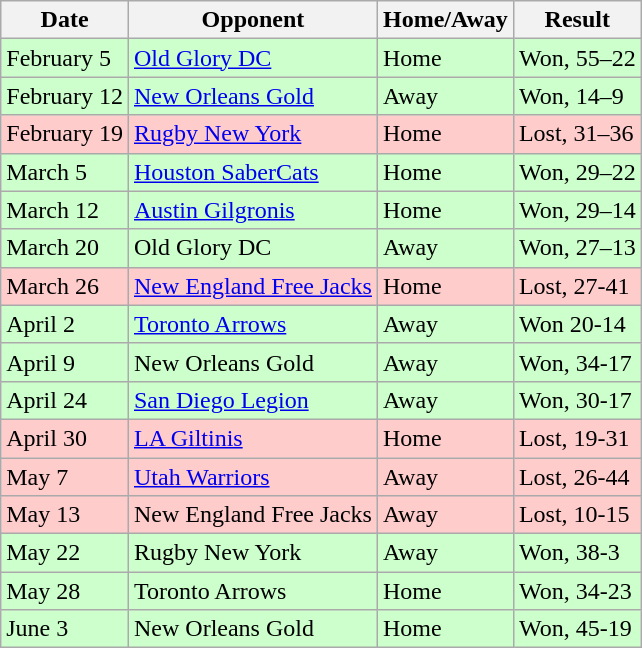<table class="wikitable">
<tr>
<th>Date</th>
<th>Opponent</th>
<th>Home/Away</th>
<th>Result</th>
</tr>
<tr style="background:#cfc;">
<td>February 5</td>
<td><a href='#'>Old Glory DC</a></td>
<td>Home</td>
<td>Won, 55–22</td>
</tr>
<tr style="background:#cfc;">
<td>February 12</td>
<td><a href='#'>New Orleans Gold</a></td>
<td>Away</td>
<td>Won, 14–9</td>
</tr>
<tr style="background:#fcc;">
<td>February 19</td>
<td><a href='#'>Rugby New York</a></td>
<td>Home</td>
<td>Lost, 31–36</td>
</tr>
<tr style="background:#cfc;">
<td>March 5</td>
<td><a href='#'>Houston SaberCats</a></td>
<td>Home</td>
<td>Won, 29–22</td>
</tr>
<tr style="background:#cfc;">
<td>March 12</td>
<td><a href='#'>Austin Gilgronis</a></td>
<td>Home</td>
<td>Won, 29–14</td>
</tr>
<tr style="background:#cfc;">
<td>March 20</td>
<td>Old Glory DC</td>
<td>Away</td>
<td>Won, 27–13</td>
</tr>
<tr style="background:#fcc;">
<td>March 26</td>
<td><a href='#'>New England Free Jacks</a></td>
<td>Home</td>
<td>Lost, 27-41</td>
</tr>
<tr style="background:#cfc;">
<td>April 2</td>
<td><a href='#'>Toronto Arrows</a></td>
<td>Away</td>
<td>Won 20-14</td>
</tr>
<tr style="background:#cfc;">
<td>April 9</td>
<td>New Orleans Gold</td>
<td>Away</td>
<td>Won, 34-17</td>
</tr>
<tr style="background:#cfc;">
<td>April 24</td>
<td><a href='#'>San Diego Legion</a></td>
<td>Away</td>
<td>Won, 30-17</td>
</tr>
<tr style="background:#fcc;">
<td>April 30</td>
<td><a href='#'>LA Giltinis</a></td>
<td>Home</td>
<td>Lost, 19-31</td>
</tr>
<tr style="background:#fcc;">
<td>May 7</td>
<td><a href='#'>Utah Warriors</a></td>
<td>Away</td>
<td>Lost, 26-44</td>
</tr>
<tr style="background:#fcc;">
<td>May 13</td>
<td>New England Free Jacks</td>
<td>Away</td>
<td>Lost, 10-15</td>
</tr>
<tr style="background:#cfc;">
<td>May 22</td>
<td>Rugby New York</td>
<td>Away</td>
<td>Won, 38-3</td>
</tr>
<tr style="background:#cfc;">
<td>May 28</td>
<td>Toronto Arrows</td>
<td>Home</td>
<td>Won, 34-23</td>
</tr>
<tr style="background:#cfc;">
<td>June 3</td>
<td>New Orleans Gold</td>
<td>Home</td>
<td>Won, 45-19</td>
</tr>
</table>
